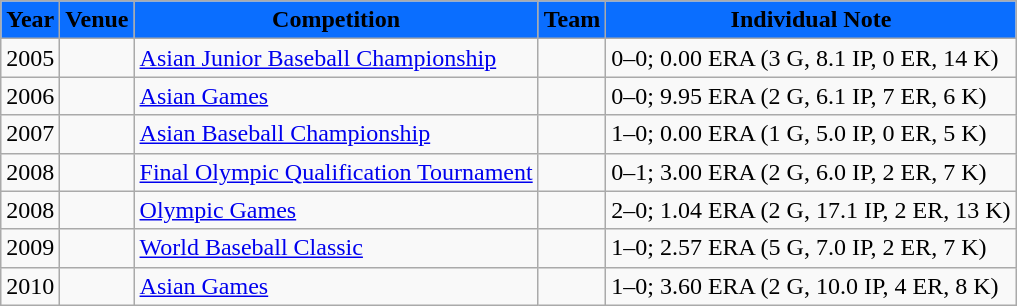<table class="wikitable">
<tr>
<th style="background:#0A6EFF"><span>Year</span></th>
<th style="background:#0A6EFF"><span>Venue</span></th>
<th style="background:#0A6EFF"><span>Competition</span></th>
<th style="background:#0A6EFF"><span>Team</span></th>
<th style="background:#0A6EFF"><span>Individual Note</span></th>
</tr>
<tr>
<td>2005</td>
<td></td>
<td><a href='#'>Asian Junior Baseball Championship</a></td>
<td style="text-align:center"></td>
<td>0–0; 0.00 ERA (3 G, 8.1 IP, 0 ER, 14 K)</td>
</tr>
<tr>
<td>2006</td>
<td></td>
<td><a href='#'>Asian Games</a></td>
<td style="text-align:center"></td>
<td>0–0; 9.95 ERA (2 G, 6.1 IP, 7 ER, 6 K)</td>
</tr>
<tr>
<td>2007</td>
<td></td>
<td><a href='#'>Asian Baseball Championship</a></td>
<td style="text-align:center"></td>
<td>1–0; 0.00 ERA (1 G, 5.0 IP, 0 ER, 5 K)</td>
</tr>
<tr>
<td>2008</td>
<td></td>
<td><a href='#'>Final Olympic Qualification Tournament</a></td>
<td style="text-align:center"></td>
<td>0–1; 3.00 ERA (2 G, 6.0 IP, 2 ER, 7 K)</td>
</tr>
<tr>
<td>2008</td>
<td></td>
<td><a href='#'>Olympic Games</a></td>
<td style="text-align:center"></td>
<td>2–0; 1.04 ERA (2 G, 17.1 IP, 2 ER, 13 K)</td>
</tr>
<tr>
<td>2009</td>
<td></td>
<td><a href='#'>World Baseball Classic</a></td>
<td style="text-align:center"></td>
<td>1–0; 2.57 ERA (5 G, 7.0 IP, 2 ER, 7 K)</td>
</tr>
<tr>
<td>2010</td>
<td></td>
<td><a href='#'>Asian Games</a></td>
<td style="text-align:center"></td>
<td>1–0; 3.60 ERA (2 G, 10.0 IP, 4 ER, 8 K)</td>
</tr>
</table>
